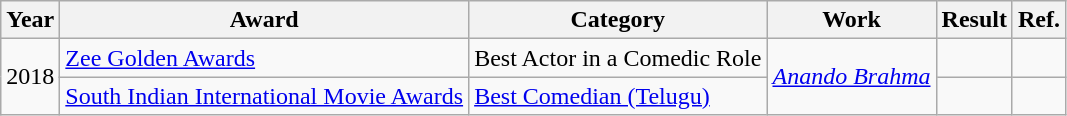<table class="wikitable sortable">
<tr>
<th>Year</th>
<th>Award</th>
<th>Category</th>
<th>Work</th>
<th>Result</th>
<th scope="col" class="unsortable">Ref.</th>
</tr>
<tr>
<td rowspan="2">2018</td>
<td><a href='#'>Zee Golden Awards</a></td>
<td>Best Actor in a Comedic Role</td>
<td rowspan="2"><em><a href='#'>Anando Brahma</a></em></td>
<td></td>
<td style="text-align:center;"></td>
</tr>
<tr>
<td><a href='#'>South Indian International Movie Awards</a></td>
<td><a href='#'>Best Comedian (Telugu)</a></td>
<td></td>
<td style="text-align:center;"></td>
</tr>
</table>
